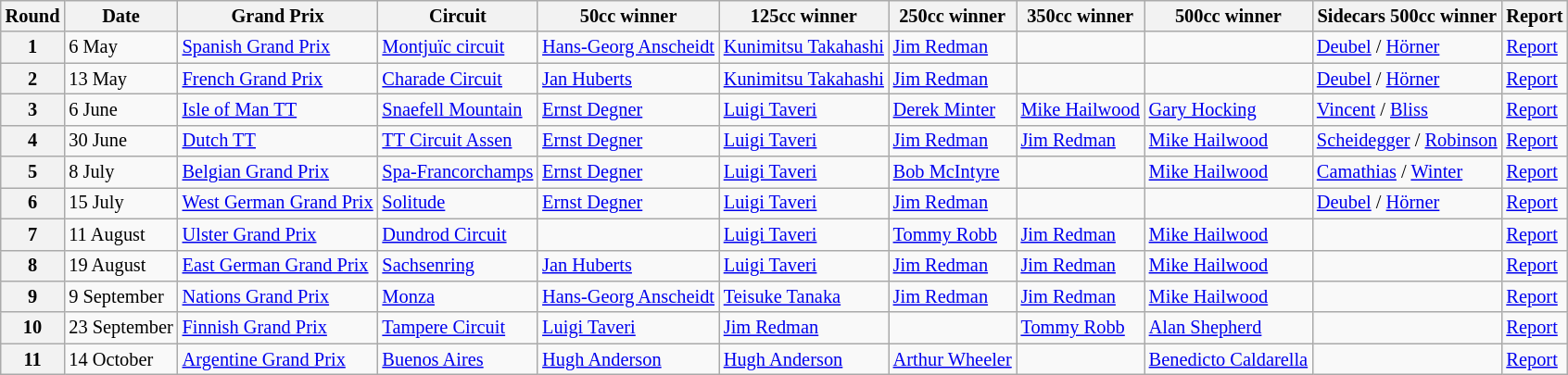<table class="wikitable" style="font-size: 85%">
<tr>
<th>Round</th>
<th>Date</th>
<th>Grand Prix</th>
<th>Circuit</th>
<th>50cc winner</th>
<th>125cc winner</th>
<th>250cc winner</th>
<th>350cc winner</th>
<th>500cc winner</th>
<th>Sidecars 500cc winner</th>
<th>Report</th>
</tr>
<tr>
<th>1</th>
<td>6 May</td>
<td> <a href='#'>Spanish Grand Prix</a></td>
<td><a href='#'>Montjuïc circuit</a></td>
<td> <a href='#'>Hans-Georg Anscheidt</a></td>
<td> <a href='#'>Kunimitsu Takahashi</a></td>
<td> <a href='#'>Jim Redman</a></td>
<td></td>
<td></td>
<td> <a href='#'>Deubel</a> / <a href='#'>Hörner</a></td>
<td><a href='#'>Report</a></td>
</tr>
<tr>
<th>2</th>
<td>13 May</td>
<td> <a href='#'>French Grand Prix</a></td>
<td><a href='#'>Charade Circuit</a></td>
<td> <a href='#'>Jan Huberts</a></td>
<td> <a href='#'>Kunimitsu Takahashi</a></td>
<td> <a href='#'>Jim Redman</a></td>
<td></td>
<td></td>
<td> <a href='#'>Deubel</a> / <a href='#'>Hörner</a></td>
<td><a href='#'>Report</a></td>
</tr>
<tr>
<th>3</th>
<td>6 June</td>
<td> <a href='#'>Isle of Man TT</a></td>
<td><a href='#'>Snaefell Mountain</a></td>
<td> <a href='#'>Ernst Degner</a></td>
<td> <a href='#'>Luigi Taveri</a></td>
<td> <a href='#'>Derek Minter</a></td>
<td> <a href='#'>Mike Hailwood</a></td>
<td> <a href='#'>Gary Hocking</a></td>
<td> <a href='#'>Vincent</a> / <a href='#'>Bliss</a></td>
<td><a href='#'>Report</a></td>
</tr>
<tr>
<th>4</th>
<td>30 June</td>
<td> <a href='#'>Dutch TT</a></td>
<td><a href='#'>TT Circuit Assen</a></td>
<td> <a href='#'>Ernst Degner</a></td>
<td> <a href='#'>Luigi Taveri</a></td>
<td> <a href='#'>Jim Redman</a></td>
<td> <a href='#'>Jim Redman</a></td>
<td> <a href='#'>Mike Hailwood</a></td>
<td>  <a href='#'>Scheidegger</a> / <a href='#'>Robinson</a></td>
<td><a href='#'>Report</a></td>
</tr>
<tr>
<th>5</th>
<td>8 July</td>
<td> <a href='#'>Belgian Grand Prix</a></td>
<td><a href='#'>Spa-Francorchamps</a></td>
<td> <a href='#'>Ernst Degner</a></td>
<td> <a href='#'>Luigi Taveri</a></td>
<td> <a href='#'>Bob McIntyre</a></td>
<td></td>
<td> <a href='#'>Mike Hailwood</a></td>
<td>  <a href='#'>Camathias</a> / <a href='#'>Winter</a></td>
<td><a href='#'>Report</a></td>
</tr>
<tr>
<th>6</th>
<td>15 July</td>
<td> <a href='#'>West German Grand Prix</a></td>
<td><a href='#'>Solitude</a></td>
<td> <a href='#'>Ernst Degner</a></td>
<td> <a href='#'>Luigi Taveri</a></td>
<td> <a href='#'>Jim Redman</a></td>
<td></td>
<td></td>
<td> <a href='#'>Deubel</a> / <a href='#'>Hörner</a></td>
<td><a href='#'>Report</a></td>
</tr>
<tr>
<th>7</th>
<td>11 August</td>
<td> <a href='#'>Ulster Grand Prix</a></td>
<td><a href='#'>Dundrod Circuit</a></td>
<td></td>
<td> <a href='#'>Luigi Taveri</a></td>
<td> <a href='#'>Tommy Robb</a></td>
<td> <a href='#'>Jim Redman</a></td>
<td> <a href='#'>Mike Hailwood</a></td>
<td></td>
<td><a href='#'>Report</a></td>
</tr>
<tr>
<th>8</th>
<td>19 August</td>
<td> <a href='#'>East German Grand Prix</a></td>
<td><a href='#'>Sachsenring</a></td>
<td> <a href='#'>Jan Huberts</a></td>
<td> <a href='#'>Luigi Taveri</a></td>
<td> <a href='#'>Jim Redman</a></td>
<td> <a href='#'>Jim Redman</a></td>
<td> <a href='#'>Mike Hailwood</a></td>
<td></td>
<td><a href='#'>Report</a></td>
</tr>
<tr>
<th>9</th>
<td>9 September</td>
<td> <a href='#'>Nations Grand Prix</a></td>
<td><a href='#'>Monza</a></td>
<td> <a href='#'>Hans-Georg Anscheidt</a></td>
<td> <a href='#'>Teisuke Tanaka</a></td>
<td> <a href='#'>Jim Redman</a></td>
<td> <a href='#'>Jim Redman</a></td>
<td> <a href='#'>Mike Hailwood</a></td>
<td></td>
<td><a href='#'>Report</a></td>
</tr>
<tr>
<th>10</th>
<td>23 September</td>
<td> <a href='#'>Finnish Grand Prix</a></td>
<td><a href='#'>Tampere Circuit</a></td>
<td> <a href='#'>Luigi Taveri</a></td>
<td> <a href='#'>Jim Redman</a></td>
<td></td>
<td> <a href='#'>Tommy Robb</a></td>
<td> <a href='#'>Alan Shepherd</a></td>
<td></td>
<td><a href='#'>Report</a></td>
</tr>
<tr>
<th>11</th>
<td>14 October</td>
<td> <a href='#'>Argentine Grand Prix</a></td>
<td><a href='#'>Buenos Aires</a></td>
<td> <a href='#'>Hugh Anderson</a></td>
<td> <a href='#'>Hugh Anderson</a></td>
<td> <a href='#'>Arthur Wheeler</a></td>
<td></td>
<td> <a href='#'>Benedicto Caldarella</a></td>
<td></td>
<td><a href='#'>Report</a></td>
</tr>
</table>
